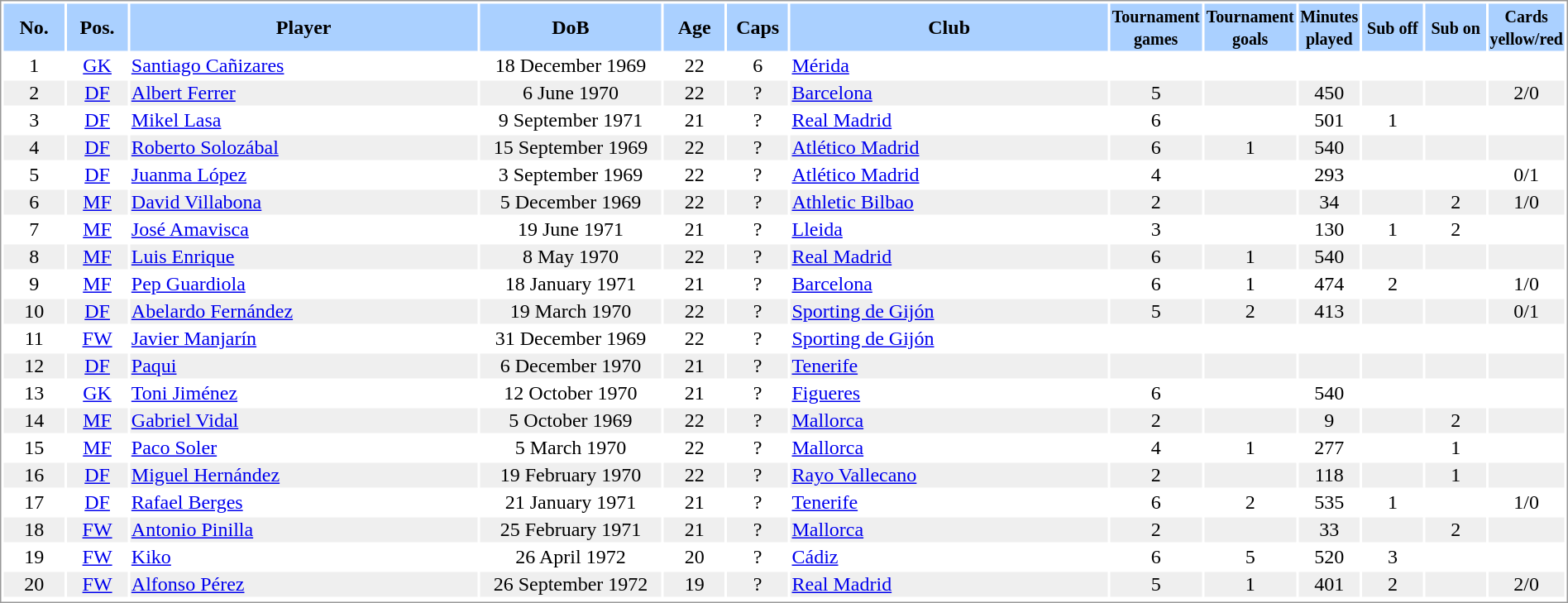<table border="0" width="100%" style="border: 1px solid #999; background-color:#FFFFFF; text-align:center">
<tr align="center" bgcolor="#AAD0FF">
<th width=4%>No.</th>
<th width=4%>Pos.</th>
<th width=23%>Player</th>
<th width=12%>DoB</th>
<th width=4%>Age</th>
<th width=4%>Caps</th>
<th width=21%>Club</th>
<th width=6%><small>Tournament<br>games</small></th>
<th width=6%><small>Tournament<br>goals</small></th>
<th width=4%><small>Minutes<br>played</small></th>
<th width=4%><small>Sub off</small></th>
<th width=4%><small>Sub on</small></th>
<th width=4%><small>Cards<br>yellow/red</small></th>
</tr>
<tr>
<td>1</td>
<td><a href='#'>GK</a></td>
<td align="left"><a href='#'>Santiago Cañizares</a></td>
<td>18 December 1969</td>
<td>22</td>
<td>6</td>
<td align="left"> <a href='#'>Mérida</a></td>
<td></td>
<td></td>
<td></td>
<td></td>
<td></td>
<td></td>
</tr>
<tr bgcolor="#EFEFEF">
<td>2</td>
<td><a href='#'>DF</a></td>
<td align="left"><a href='#'>Albert Ferrer</a></td>
<td>6 June 1970</td>
<td>22</td>
<td>?</td>
<td align="left"> <a href='#'>Barcelona</a></td>
<td>5</td>
<td></td>
<td>450</td>
<td></td>
<td></td>
<td>2/0</td>
</tr>
<tr>
<td>3</td>
<td><a href='#'>DF</a></td>
<td align="left"><a href='#'>Mikel Lasa</a></td>
<td>9 September 1971</td>
<td>21</td>
<td>?</td>
<td align="left"> <a href='#'>Real Madrid</a></td>
<td>6</td>
<td></td>
<td>501</td>
<td>1</td>
<td></td>
<td></td>
</tr>
<tr bgcolor="#EFEFEF">
<td>4</td>
<td><a href='#'>DF</a></td>
<td align="left"><a href='#'>Roberto Solozábal</a></td>
<td>15 September 1969</td>
<td>22</td>
<td>?</td>
<td align="left"> <a href='#'>Atlético Madrid</a></td>
<td>6</td>
<td>1</td>
<td>540</td>
<td></td>
<td></td>
<td></td>
</tr>
<tr>
<td>5</td>
<td><a href='#'>DF</a></td>
<td align="left"><a href='#'>Juanma López</a></td>
<td>3 September 1969</td>
<td>22</td>
<td>?</td>
<td align="left"> <a href='#'>Atlético Madrid</a></td>
<td>4</td>
<td></td>
<td>293</td>
<td></td>
<td></td>
<td>0/1</td>
</tr>
<tr bgcolor="#EFEFEF">
<td>6</td>
<td><a href='#'>MF</a></td>
<td align="left"><a href='#'>David Villabona</a></td>
<td>5 December 1969</td>
<td>22</td>
<td>?</td>
<td align="left"> <a href='#'>Athletic Bilbao</a></td>
<td>2</td>
<td></td>
<td>34</td>
<td></td>
<td>2</td>
<td>1/0</td>
</tr>
<tr>
<td>7</td>
<td><a href='#'>MF</a></td>
<td align="left"><a href='#'>José Amavisca</a></td>
<td>19 June 1971</td>
<td>21</td>
<td>?</td>
<td align="left"> <a href='#'>Lleida</a></td>
<td>3</td>
<td></td>
<td>130</td>
<td>1</td>
<td>2</td>
<td></td>
</tr>
<tr bgcolor="#EFEFEF">
<td>8</td>
<td><a href='#'>MF</a></td>
<td align="left"><a href='#'>Luis Enrique</a></td>
<td>8 May 1970</td>
<td>22</td>
<td>?</td>
<td align="left"> <a href='#'>Real Madrid</a></td>
<td>6</td>
<td>1</td>
<td>540</td>
<td></td>
<td></td>
<td></td>
</tr>
<tr>
<td>9</td>
<td><a href='#'>MF</a></td>
<td align="left"><a href='#'>Pep Guardiola</a></td>
<td>18 January 1971</td>
<td>21</td>
<td>?</td>
<td align="left"> <a href='#'>Barcelona</a></td>
<td>6</td>
<td>1</td>
<td>474</td>
<td>2</td>
<td></td>
<td>1/0</td>
</tr>
<tr bgcolor="#EFEFEF">
<td>10</td>
<td><a href='#'>DF</a></td>
<td align="left"><a href='#'>Abelardo Fernández</a></td>
<td>19 March 1970</td>
<td>22</td>
<td>?</td>
<td align="left"> <a href='#'>Sporting de Gijón</a></td>
<td>5</td>
<td>2</td>
<td>413</td>
<td></td>
<td></td>
<td>0/1</td>
</tr>
<tr>
<td>11</td>
<td><a href='#'>FW</a></td>
<td align="left"><a href='#'>Javier Manjarín</a></td>
<td>31 December 1969</td>
<td>22</td>
<td>?</td>
<td align="left"> <a href='#'>Sporting de Gijón</a></td>
<td></td>
<td></td>
<td></td>
<td></td>
<td></td>
<td></td>
</tr>
<tr bgcolor="#EFEFEF">
<td>12</td>
<td><a href='#'>DF</a></td>
<td align="left"><a href='#'>Paqui</a></td>
<td>6 December 1970</td>
<td>21</td>
<td>?</td>
<td align="left"> <a href='#'>Tenerife</a></td>
<td></td>
<td></td>
<td></td>
<td></td>
<td></td>
<td></td>
</tr>
<tr>
<td>13</td>
<td><a href='#'>GK</a></td>
<td align="left"><a href='#'>Toni Jiménez</a></td>
<td>12 October 1970</td>
<td>21</td>
<td>?</td>
<td align="left"> <a href='#'>Figueres</a></td>
<td>6</td>
<td></td>
<td>540</td>
<td></td>
<td></td>
<td></td>
</tr>
<tr bgcolor="#EFEFEF">
<td>14</td>
<td><a href='#'>MF</a></td>
<td align="left"><a href='#'>Gabriel Vidal</a></td>
<td>5 October 1969</td>
<td>22</td>
<td>?</td>
<td align="left"> <a href='#'>Mallorca</a></td>
<td>2</td>
<td></td>
<td>9</td>
<td></td>
<td>2</td>
<td></td>
</tr>
<tr>
<td>15</td>
<td><a href='#'>MF</a></td>
<td align="left"><a href='#'>Paco Soler</a></td>
<td>5 March 1970</td>
<td>22</td>
<td>?</td>
<td align="left"> <a href='#'>Mallorca</a></td>
<td>4</td>
<td>1</td>
<td>277</td>
<td></td>
<td>1</td>
<td></td>
</tr>
<tr bgcolor="#EFEFEF">
<td>16</td>
<td><a href='#'>DF</a></td>
<td align="left"><a href='#'>Miguel Hernández</a></td>
<td>19 February 1970</td>
<td>22</td>
<td>?</td>
<td align="left"> <a href='#'>Rayo Vallecano</a></td>
<td>2</td>
<td></td>
<td>118</td>
<td></td>
<td>1</td>
<td></td>
</tr>
<tr>
<td>17</td>
<td><a href='#'>DF</a></td>
<td align="left"><a href='#'>Rafael Berges</a></td>
<td>21 January 1971</td>
<td>21</td>
<td>?</td>
<td align="left"> <a href='#'>Tenerife</a></td>
<td>6</td>
<td>2</td>
<td>535</td>
<td>1</td>
<td></td>
<td>1/0</td>
</tr>
<tr bgcolor="#EFEFEF">
<td>18</td>
<td><a href='#'>FW</a></td>
<td align="left"><a href='#'>Antonio Pinilla</a></td>
<td>25 February 1971</td>
<td>21</td>
<td>?</td>
<td align="left"> <a href='#'>Mallorca</a></td>
<td>2</td>
<td></td>
<td>33</td>
<td></td>
<td>2</td>
<td></td>
</tr>
<tr>
<td>19</td>
<td><a href='#'>FW</a></td>
<td align="left"><a href='#'>Kiko</a></td>
<td>26 April 1972</td>
<td>20</td>
<td>?</td>
<td align="left"> <a href='#'>Cádiz</a></td>
<td>6</td>
<td>5</td>
<td>520</td>
<td>3</td>
<td></td>
<td></td>
</tr>
<tr bgcolor="#EFEFEF">
<td>20</td>
<td><a href='#'>FW</a></td>
<td align="left"><a href='#'>Alfonso Pérez</a></td>
<td>26 September 1972</td>
<td>19</td>
<td>?</td>
<td align="left"> <a href='#'>Real Madrid</a></td>
<td>5</td>
<td>1</td>
<td>401</td>
<td>2</td>
<td></td>
<td>2/0</td>
</tr>
<tr>
</tr>
</table>
